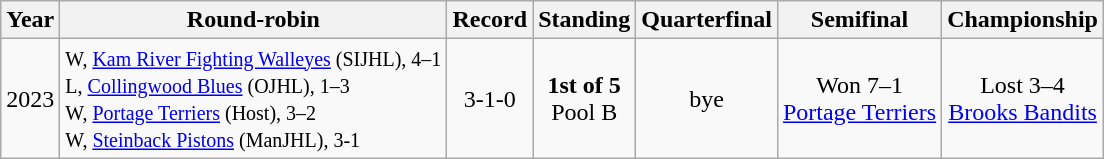<table class="wikitable" style="text-align:center;">
<tr>
<th>Year</th>
<th>Round-robin</th>
<th>Record</th>
<th>Standing</th>
<th>Quarterfinal</th>
<th>Semifinal</th>
<th>Championship</th>
</tr>
<tr>
<td>2023</td>
<td align=left><small>W, <a href='#'>Kam River Fighting Walleyes</a> (SIJHL), 4–1<br>L, <a href='#'>Collingwood Blues</a> (OJHL), 1–3<br>W, <a href='#'>Portage Terriers</a> (Host), 3–2<br>W, <a href='#'>Steinback Pistons</a> (ManJHL), 3-1</small></td>
<td>3-1-0</td>
<td><strong>1st of 5</strong> <br>Pool B</td>
<td>bye</td>
<td>Won 7–1<br><a href='#'>Portage Terriers</a></td>
<td>Lost 3–4<br><a href='#'>Brooks Bandits</a></td>
</tr>
</table>
